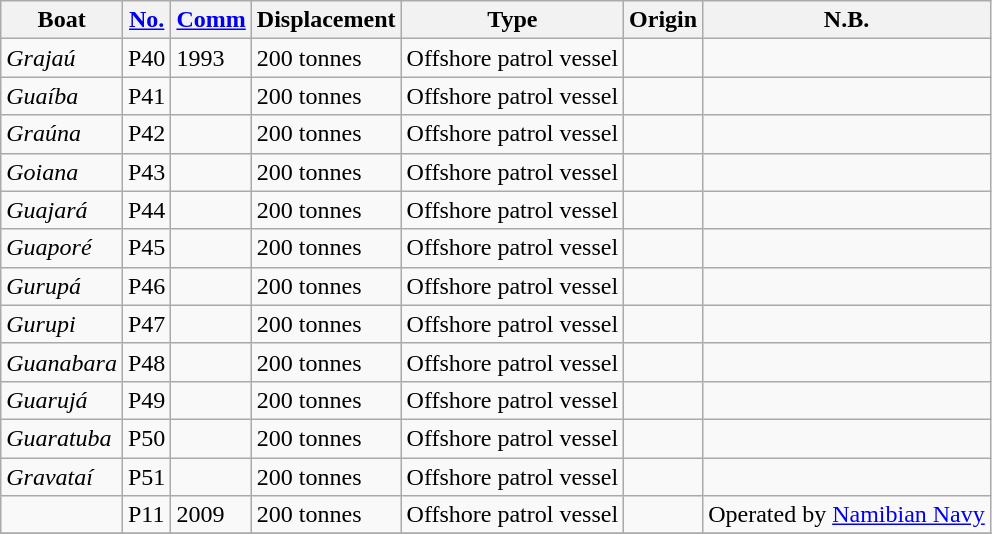<table class="wikitable">
<tr>
<th>Boat</th>
<th><a href='#'>No.</a></th>
<th><a href='#'>Comm</a></th>
<th>Displacement</th>
<th>Type</th>
<th>Origin</th>
<th>N.B.</th>
</tr>
<tr>
<td><em>Grajaú</em></td>
<td>P40</td>
<td>1993</td>
<td>200 tonnes</td>
<td>Offshore patrol vessel</td>
<td></td>
<td></td>
</tr>
<tr>
<td><em>Guaíba</em></td>
<td>P41</td>
<td></td>
<td>200 tonnes</td>
<td>Offshore patrol vessel</td>
<td></td>
<td></td>
</tr>
<tr>
<td><em>Graúna</em></td>
<td>P42</td>
<td></td>
<td>200 tonnes</td>
<td>Offshore patrol vessel</td>
<td></td>
<td></td>
</tr>
<tr>
<td><em>Goiana</em></td>
<td>P43</td>
<td></td>
<td>200 tonnes</td>
<td>Offshore patrol vessel</td>
<td></td>
<td></td>
</tr>
<tr>
<td><em>Guajará</em></td>
<td>P44</td>
<td></td>
<td>200 tonnes</td>
<td>Offshore patrol vessel</td>
<td></td>
<td></td>
</tr>
<tr>
<td><em>Guaporé</em></td>
<td>P45</td>
<td></td>
<td>200 tonnes</td>
<td>Offshore patrol vessel</td>
<td></td>
<td></td>
</tr>
<tr>
<td><em>Gurupá</em></td>
<td>P46</td>
<td></td>
<td>200 tonnes</td>
<td>Offshore patrol vessel</td>
<td></td>
<td></td>
</tr>
<tr>
<td><em>Gurupi</em></td>
<td>P47</td>
<td></td>
<td>200 tonnes</td>
<td>Offshore patrol vessel</td>
<td></td>
<td></td>
</tr>
<tr>
<td><em>Guanabara</em></td>
<td>P48</td>
<td></td>
<td>200 tonnes</td>
<td>Offshore patrol vessel</td>
<td></td>
<td></td>
</tr>
<tr>
<td><em>Guarujá</em></td>
<td>P49</td>
<td></td>
<td>200 tonnes</td>
<td>Offshore patrol vessel</td>
<td></td>
<td></td>
</tr>
<tr>
<td><em>Guaratuba</em></td>
<td>P50</td>
<td></td>
<td>200 tonnes</td>
<td>Offshore patrol vessel</td>
<td></td>
<td></td>
</tr>
<tr>
<td><em>Gravataí</em></td>
<td>P51</td>
<td></td>
<td>200 tonnes</td>
<td>Offshore patrol vessel</td>
<td></td>
<td></td>
</tr>
<tr>
<td></td>
<td>P11</td>
<td>2009</td>
<td>200 tonnes</td>
<td>Offshore patrol vessel</td>
<td></td>
<td>Operated by <a href='#'>Namibian Navy</a></td>
</tr>
<tr>
</tr>
</table>
